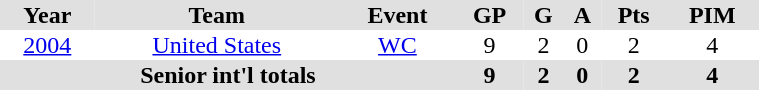<table border="0" cellpadding="1" cellspacing="0" ID="Table3" style="text-align:center; width:40%">
<tr ALIGN="center" bgcolor="#e0e0e0">
<th>Year</th>
<th>Team</th>
<th>Event</th>
<th>GP</th>
<th>G</th>
<th>A</th>
<th>Pts</th>
<th>PIM</th>
</tr>
<tr>
<td><a href='#'>2004</a></td>
<td><a href='#'>United States</a></td>
<td><a href='#'>WC</a></td>
<td>9</td>
<td>2</td>
<td>0</td>
<td>2</td>
<td>4</td>
</tr>
<tr ALIGN="center" bgcolor="#e0e0e0">
<th colspan=3>Senior int'l totals</th>
<th>9</th>
<th>2</th>
<th>0</th>
<th>2</th>
<th>4</th>
</tr>
</table>
